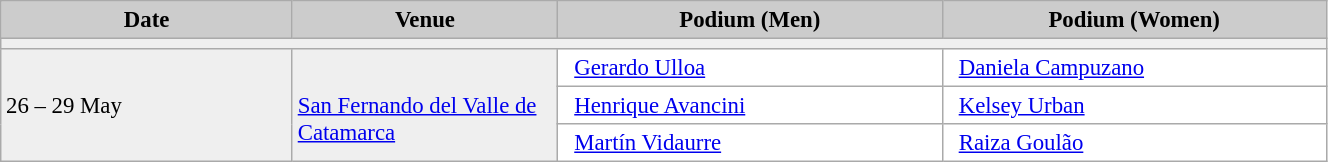<table class="wikitable" width=70% bgcolor="#f7f8ff" cellpadding="3" cellspacing="0" border="1" style="font-size: 95%; border: gray solid 1px; border-collapse: collapse;">
<tr bgcolor="#CCCCCC">
<td align="center"><strong>Date</strong></td>
<td width=20% align="center"><strong>Venue</strong></td>
<td width=29% align="center"><strong>Podium (Men)</strong></td>
<td width=29% align="center"><strong>Podium (Women)</strong></td>
</tr>
<tr bgcolor="#EFEFEF">
<td colspan=4></td>
</tr>
<tr bgcolor="#EFEFEF">
<td rowspan=3>26 – 29 May</td>
<td rowspan=3><br><a href='#'>San Fernando del Valle de Catamarca</a></td>
<td bgcolor="#ffffff">    <a href='#'>Gerardo Ulloa</a></td>
<td bgcolor="#ffffff">    <a href='#'>Daniela Campuzano</a></td>
</tr>
<tr>
<td bgcolor="#ffffff">    <a href='#'>Henrique Avancini</a></td>
<td bgcolor="#ffffff">    <a href='#'>Kelsey Urban</a></td>
</tr>
<tr>
<td bgcolor="#ffffff">    <a href='#'>Martín Vidaurre</a></td>
<td bgcolor="#ffffff">    <a href='#'>Raiza Goulão</a></td>
</tr>
</table>
